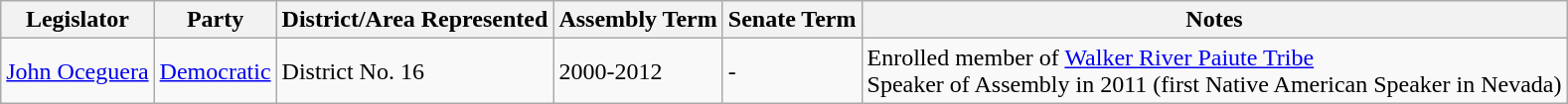<table class="wikitable">
<tr>
<th>Legislator</th>
<th>Party</th>
<th>District/Area Represented</th>
<th>Assembly Term</th>
<th>Senate Term</th>
<th>Notes</th>
</tr>
<tr>
<td><a href='#'>John Oceguera</a></td>
<td><a href='#'>Democratic</a></td>
<td>District No. 16</td>
<td>2000-2012</td>
<td>-</td>
<td>Enrolled member of <a href='#'>Walker River Paiute Tribe</a><br>Speaker of Assembly in 2011 (first Native American Speaker in Nevada)</td>
</tr>
</table>
